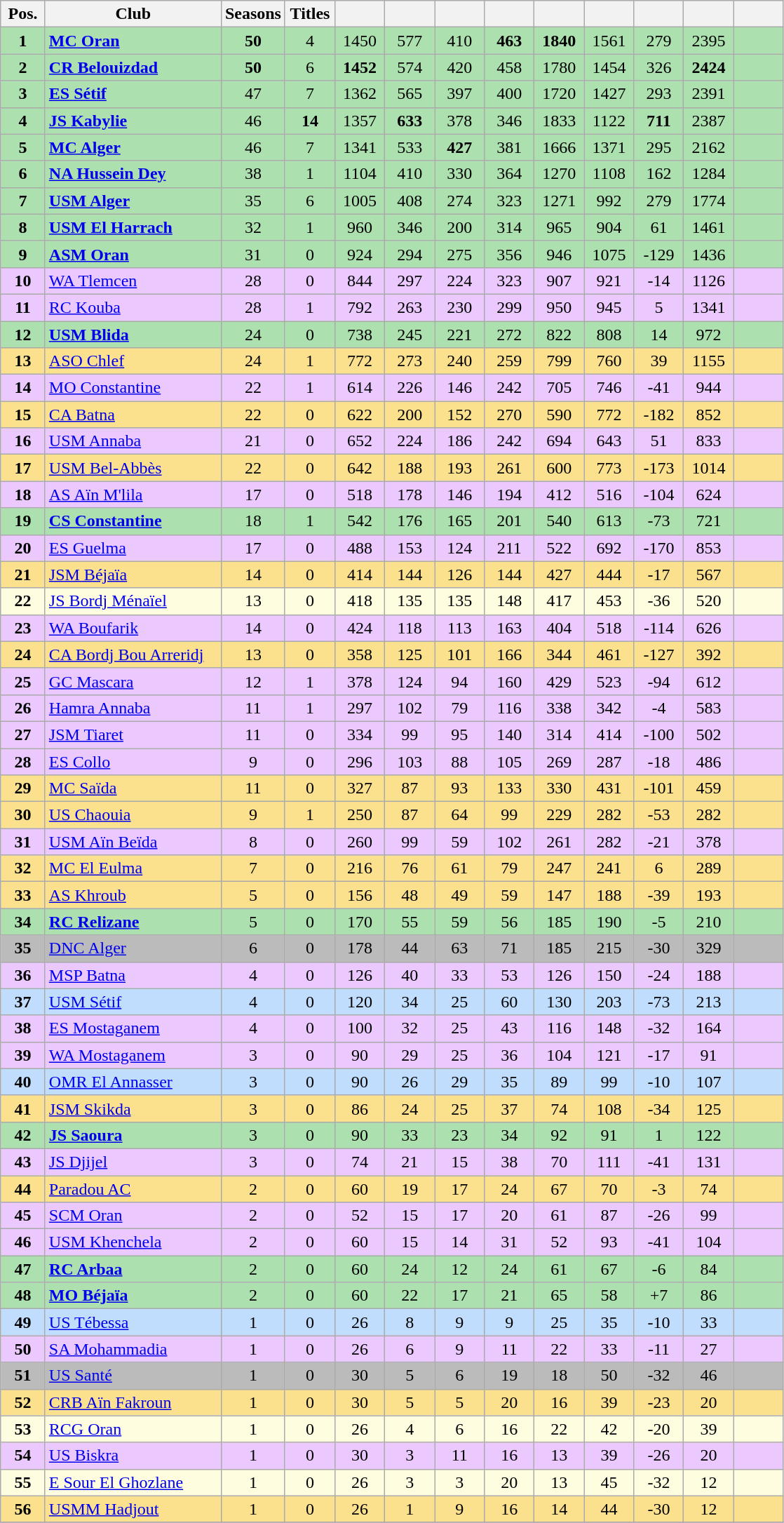<table class="wikitable sortable" style="text-align:center">
<tr>
<th width=35>Pos. <br></th>
<th width=160>Club <br></th>
<th width=40>Seasons <br></th>
<th width=40>Titles <br></th>
<th width=40> <br></th>
<th width=40> <br></th>
<th width=40> <br></th>
<th width=40> <br></th>
<th width=40> <br></th>
<th width=40> <br></th>
<th width=40> <br></th>
<th width=40> <br></th>
<th width=40> <br></th>
</tr>
<tr style="text-align:center; background:#ace1af;">
<td><strong>1</strong></td>
<td align=left><strong><a href='#'>MC Oran</a></strong></td>
<td><strong>50</strong></td>
<td>4</td>
<td>1450</td>
<td>577</td>
<td>410</td>
<td><strong>463</strong></td>
<td><strong>1840</strong></td>
<td>1561</td>
<td>279</td>
<td>2395</td>
<td></td>
</tr>
<tr style="text-align:center; background:#ace1af;">
<td><strong>2</strong></td>
<td align=left><strong><a href='#'>CR Belouizdad</a></strong></td>
<td><strong>50</strong></td>
<td>6</td>
<td><strong>1452</strong></td>
<td>574</td>
<td>420</td>
<td>458</td>
<td>1780</td>
<td>1454</td>
<td>326</td>
<td><strong>2424</strong></td>
<td></td>
</tr>
<tr style="text-align:center; background:#ace1af;">
<td><strong>3</strong></td>
<td align=left><strong><a href='#'>ES Sétif</a></strong></td>
<td>47</td>
<td>7</td>
<td>1362</td>
<td>565</td>
<td>397</td>
<td>400</td>
<td>1720</td>
<td>1427</td>
<td>293</td>
<td>2391</td>
<td></td>
</tr>
<tr style="text-align:center; background:#ace1af;">
<td><strong>4</strong></td>
<td align=left><strong><a href='#'>JS Kabylie</a></strong></td>
<td>46</td>
<td><strong>14</strong></td>
<td>1357</td>
<td><strong>633</strong></td>
<td>378</td>
<td>346</td>
<td>1833</td>
<td>1122</td>
<td><strong>711</strong></td>
<td>2387</td>
<td></td>
</tr>
<tr style="text-align:center; background:#ace1af;">
<td><strong>5</strong></td>
<td align=left><strong><a href='#'>MC Alger</a></strong></td>
<td>46</td>
<td>7</td>
<td>1341</td>
<td>533</td>
<td><strong>427</strong></td>
<td>381</td>
<td>1666</td>
<td>1371</td>
<td>295</td>
<td>2162</td>
<td></td>
</tr>
<tr style="text-align:center; background:#ace1af;">
<td><strong>6</strong></td>
<td align=left><strong><a href='#'>NA Hussein Dey</a></strong></td>
<td>38</td>
<td>1</td>
<td>1104</td>
<td>410</td>
<td>330</td>
<td>364</td>
<td>1270</td>
<td>1108</td>
<td>162</td>
<td>1284</td>
<td></td>
</tr>
<tr style="text-align:center; background:#ace1af;">
<td><strong>7</strong></td>
<td align=left><strong><a href='#'>USM Alger</a></strong></td>
<td>35</td>
<td>6</td>
<td>1005</td>
<td>408</td>
<td>274</td>
<td>323</td>
<td>1271</td>
<td>992</td>
<td>279</td>
<td>1774</td>
<td></td>
</tr>
<tr style="text-align:center; background:#ace1af;">
<td><strong>8</strong></td>
<td align=left><strong><a href='#'>USM El Harrach</a></strong></td>
<td>32</td>
<td>1</td>
<td>960</td>
<td>346</td>
<td>200</td>
<td>314</td>
<td>965</td>
<td>904</td>
<td>61</td>
<td>1461</td>
<td></td>
</tr>
<tr style="text-align:center; background:#ace1af;">
<td><strong>9</strong></td>
<td align=left><strong><a href='#'>ASM Oran</a></strong></td>
<td>31</td>
<td>0</td>
<td>924</td>
<td>294</td>
<td>275</td>
<td>356</td>
<td>946</td>
<td>1075</td>
<td>-129</td>
<td>1436</td>
<td></td>
</tr>
<tr style="width:10px; background:#ebc9fe;">
<td><strong>10</strong></td>
<td align=left><a href='#'>WA Tlemcen</a></td>
<td>28</td>
<td>0</td>
<td>844</td>
<td>297</td>
<td>224</td>
<td>323</td>
<td>907</td>
<td>921</td>
<td>-14</td>
<td>1126</td>
<td></td>
</tr>
<tr style="width:10px; background:#ebc9fe;">
<td><strong>11</strong></td>
<td align=left><a href='#'>RC Kouba</a></td>
<td>28</td>
<td>1</td>
<td>792</td>
<td>263</td>
<td>230</td>
<td>299</td>
<td>950</td>
<td>945</td>
<td>5</td>
<td>1341</td>
<td></td>
</tr>
<tr style="text-align:center; background:#ace1af;">
<td><strong>12</strong></td>
<td align=left><strong><a href='#'>USM Blida</a></strong></td>
<td>24</td>
<td>0</td>
<td>738</td>
<td>245</td>
<td>221</td>
<td>272</td>
<td>822</td>
<td>808</td>
<td>14</td>
<td>972</td>
<td></td>
</tr>
<tr style="width:10px; background:#fbe08d;">
<td><strong>13</strong></td>
<td align=left><a href='#'>ASO Chlef</a></td>
<td>24</td>
<td>1</td>
<td>772</td>
<td>273</td>
<td>240</td>
<td>259</td>
<td>799</td>
<td>760</td>
<td>39</td>
<td>1155</td>
<td></td>
</tr>
<tr style="width:10px; background:#ebc9fe;">
<td><strong>14</strong></td>
<td align=left><a href='#'>MO Constantine</a></td>
<td>22</td>
<td>1</td>
<td>614</td>
<td>226</td>
<td>146</td>
<td>242</td>
<td>705</td>
<td>746</td>
<td>-41</td>
<td>944</td>
<td></td>
</tr>
<tr style="width:10px; background:#fbe08d;">
<td><strong>15</strong></td>
<td align=left><a href='#'>CA Batna</a></td>
<td>22</td>
<td>0</td>
<td>622</td>
<td>200</td>
<td>152</td>
<td>270</td>
<td>590</td>
<td>772</td>
<td>-182</td>
<td>852</td>
<td></td>
</tr>
<tr style="width:10px; background:#ebc9fe;">
<td><strong>16</strong></td>
<td align=left><a href='#'>USM Annaba</a></td>
<td>21</td>
<td>0</td>
<td>652</td>
<td>224</td>
<td>186</td>
<td>242</td>
<td>694</td>
<td>643</td>
<td>51</td>
<td>833</td>
<td></td>
</tr>
<tr style="width:10px; background:#fbe08d;">
<td><strong>17</strong></td>
<td align=left><a href='#'>USM Bel-Abbès</a></td>
<td>22</td>
<td>0</td>
<td>642</td>
<td>188</td>
<td>193</td>
<td>261</td>
<td>600</td>
<td>773</td>
<td>-173</td>
<td>1014</td>
<td></td>
</tr>
<tr style="width:10px; background:#ebc9fe;">
<td><strong>18</strong></td>
<td align=left><a href='#'>AS Aïn M'lila</a></td>
<td>17</td>
<td>0</td>
<td>518</td>
<td>178</td>
<td>146</td>
<td>194</td>
<td>412</td>
<td>516</td>
<td>-104</td>
<td>624</td>
<td></td>
</tr>
<tr style="text-align:center; background:#ace1af;">
<td><strong>19</strong></td>
<td align=left><strong><a href='#'>CS Constantine</a></strong></td>
<td>18</td>
<td>1</td>
<td>542</td>
<td>176</td>
<td>165</td>
<td>201</td>
<td>540</td>
<td>613</td>
<td>-73</td>
<td>721</td>
<td></td>
</tr>
<tr style="width:10px; background:#ebc9fe;">
<td><strong>20</strong></td>
<td align=left><a href='#'>ES Guelma</a></td>
<td>17</td>
<td>0</td>
<td>488</td>
<td>153</td>
<td>124</td>
<td>211</td>
<td>522</td>
<td>692</td>
<td>-170</td>
<td>853</td>
<td></td>
</tr>
<tr style="width:10px; background:#fbe08d;">
<td><strong>21</strong></td>
<td align=left><a href='#'>JSM Béjaïa</a></td>
<td>14</td>
<td>0</td>
<td>414</td>
<td>144</td>
<td>126</td>
<td>144</td>
<td>427</td>
<td>444</td>
<td>-17</td>
<td>567</td>
<td></td>
</tr>
<tr style="width:10px; background:#fffddf;">
<td><strong>22</strong></td>
<td align=left><a href='#'>JS Bordj Ménaïel</a></td>
<td>13</td>
<td>0</td>
<td>418</td>
<td>135</td>
<td>135</td>
<td>148</td>
<td>417</td>
<td>453</td>
<td>-36</td>
<td>520</td>
<td></td>
</tr>
<tr style="width:10px; background:#ebc9fe;">
<td><strong>23</strong></td>
<td align=left><a href='#'>WA Boufarik</a></td>
<td>14</td>
<td>0</td>
<td>424</td>
<td>118</td>
<td>113</td>
<td>163</td>
<td>404</td>
<td>518</td>
<td>-114</td>
<td>626</td>
<td></td>
</tr>
<tr style="width:10px; background:#fbe08d;">
<td><strong>24</strong></td>
<td align=left><a href='#'>CA Bordj Bou Arreridj</a></td>
<td>13</td>
<td>0</td>
<td>358</td>
<td>125</td>
<td>101</td>
<td>166</td>
<td>344</td>
<td>461</td>
<td>-127</td>
<td>392</td>
<td></td>
</tr>
<tr style="width:10px; background:#ebc9fe;">
<td><strong>25</strong></td>
<td align=left><a href='#'>GC Mascara</a></td>
<td>12</td>
<td>1</td>
<td>378</td>
<td>124</td>
<td>94</td>
<td>160</td>
<td>429</td>
<td>523</td>
<td>-94</td>
<td>612</td>
<td></td>
</tr>
<tr style="width:10px; background:#ebc9fe;">
<td><strong>26</strong></td>
<td align=left><a href='#'>Hamra Annaba</a></td>
<td>11</td>
<td>1</td>
<td>297</td>
<td>102</td>
<td>79</td>
<td>116</td>
<td>338</td>
<td>342</td>
<td>-4</td>
<td>583</td>
<td></td>
</tr>
<tr style="width:10px; background:#ebc9fe;">
<td><strong>27</strong></td>
<td align=left><a href='#'>JSM Tiaret</a></td>
<td>11</td>
<td>0</td>
<td>334</td>
<td>99</td>
<td>95</td>
<td>140</td>
<td>314</td>
<td>414</td>
<td>-100</td>
<td>502</td>
<td></td>
</tr>
<tr style="width:10px; background:#ebc9fe;">
<td><strong>28</strong></td>
<td align=left><a href='#'>ES Collo</a></td>
<td>9</td>
<td>0</td>
<td>296</td>
<td>103</td>
<td>88</td>
<td>105</td>
<td>269</td>
<td>287</td>
<td>-18</td>
<td>486</td>
<td></td>
</tr>
<tr style="width:10px; background:#fbe08d;">
<td><strong>29</strong></td>
<td align=left><a href='#'>MC Saïda</a></td>
<td>11</td>
<td>0</td>
<td>327</td>
<td>87</td>
<td>93</td>
<td>133</td>
<td>330</td>
<td>431</td>
<td>-101</td>
<td>459</td>
<td></td>
</tr>
<tr style="width:10px; background:#fbe08d;">
<td><strong>30</strong></td>
<td align=left><a href='#'>US Chaouia</a></td>
<td>9</td>
<td>1</td>
<td>250</td>
<td>87</td>
<td>64</td>
<td>99</td>
<td>229</td>
<td>282</td>
<td>-53</td>
<td>282</td>
<td></td>
</tr>
<tr style="width:10px; background:#ebc9fe;">
<td><strong>31</strong></td>
<td align=left><a href='#'>USM Aïn Beïda</a></td>
<td>8</td>
<td>0</td>
<td>260</td>
<td>99</td>
<td>59</td>
<td>102</td>
<td>261</td>
<td>282</td>
<td>-21</td>
<td>378</td>
<td></td>
</tr>
<tr style="width:10px; background:#fbe08d;">
<td><strong>32</strong></td>
<td align=left><a href='#'>MC El Eulma</a></td>
<td>7</td>
<td>0</td>
<td>216</td>
<td>76</td>
<td>61</td>
<td>79</td>
<td>247</td>
<td>241</td>
<td>6</td>
<td>289</td>
<td></td>
</tr>
<tr style="width:10px; background:#fbe08d;">
<td><strong>33</strong></td>
<td align=left><a href='#'>AS Khroub</a></td>
<td>5</td>
<td>0</td>
<td>156</td>
<td>48</td>
<td>49</td>
<td>59</td>
<td>147</td>
<td>188</td>
<td>-39</td>
<td>193</td>
<td></td>
</tr>
<tr style="text-align:center; background:#ace1af;">
<td><strong>34</strong></td>
<td align=left><strong><a href='#'>RC Relizane</a></strong></td>
<td>5</td>
<td>0</td>
<td>170</td>
<td>55</td>
<td>59</td>
<td>56</td>
<td>185</td>
<td>190</td>
<td>-5</td>
<td>210</td>
<td></td>
</tr>
<tr style="width:10px; background:#bbb;">
<td><strong>35</strong></td>
<td align=left><a href='#'>DNC Alger</a></td>
<td>6</td>
<td>0</td>
<td>178</td>
<td>44</td>
<td>63</td>
<td>71</td>
<td>185</td>
<td>215</td>
<td>-30</td>
<td>329</td>
<td></td>
</tr>
<tr style="width:10px; background:#ebc9fe;">
<td><strong>36</strong></td>
<td align=left><a href='#'>MSP Batna</a></td>
<td>4</td>
<td>0</td>
<td>126</td>
<td>40</td>
<td>33</td>
<td>53</td>
<td>126</td>
<td>150</td>
<td>-24</td>
<td>188</td>
<td></td>
</tr>
<tr style="width:10px; background:#c1ddfd;">
<td><strong>37</strong></td>
<td align=left><a href='#'>USM Sétif</a></td>
<td>4</td>
<td>0</td>
<td>120</td>
<td>34</td>
<td>25</td>
<td>60</td>
<td>130</td>
<td>203</td>
<td>-73</td>
<td>213</td>
<td></td>
</tr>
<tr style="width:10px; background:#ebc9fe;">
<td><strong>38</strong></td>
<td align=left><a href='#'>ES Mostaganem</a></td>
<td>4</td>
<td>0</td>
<td>100</td>
<td>32</td>
<td>25</td>
<td>43</td>
<td>116</td>
<td>148</td>
<td>-32</td>
<td>164</td>
<td></td>
</tr>
<tr style="width:10px; background:#ebc9fe;">
<td><strong>39</strong></td>
<td align=left><a href='#'>WA Mostaganem</a></td>
<td>3</td>
<td>0</td>
<td>90</td>
<td>29</td>
<td>25</td>
<td>36</td>
<td>104</td>
<td>121</td>
<td>-17</td>
<td>91</td>
<td></td>
</tr>
<tr style="width:10px; background:#c1ddfd;">
<td><strong>40</strong></td>
<td align=left><a href='#'>OMR El Annasser</a></td>
<td>3</td>
<td>0</td>
<td>90</td>
<td>26</td>
<td>29</td>
<td>35</td>
<td>89</td>
<td>99</td>
<td>-10</td>
<td>107</td>
<td></td>
</tr>
<tr style="width:10px; background:#fbe08d;">
<td><strong>41</strong></td>
<td align=left><a href='#'>JSM Skikda</a></td>
<td>3</td>
<td>0</td>
<td>86</td>
<td>24</td>
<td>25</td>
<td>37</td>
<td>74</td>
<td>108</td>
<td>-34</td>
<td>125</td>
<td></td>
</tr>
<tr style="text-align:center; background:#ace1af;">
<td><strong>42</strong></td>
<td align=left><strong><a href='#'>JS Saoura</a></strong></td>
<td>3</td>
<td>0</td>
<td>90</td>
<td>33</td>
<td>23</td>
<td>34</td>
<td>92</td>
<td>91</td>
<td>1</td>
<td>122</td>
<td></td>
</tr>
<tr style="width:10px; background:#ebc9fe;">
<td><strong>43</strong></td>
<td align=left><a href='#'>JS Djijel</a></td>
<td>3</td>
<td>0</td>
<td>74</td>
<td>21</td>
<td>15</td>
<td>38</td>
<td>70</td>
<td>111</td>
<td>-41</td>
<td>131</td>
<td></td>
</tr>
<tr style="width:10px; background:#fbe08d;">
<td><strong>44</strong></td>
<td align=left><a href='#'>Paradou AC</a></td>
<td>2</td>
<td>0</td>
<td>60</td>
<td>19</td>
<td>17</td>
<td>24</td>
<td>67</td>
<td>70</td>
<td>-3</td>
<td>74</td>
<td></td>
</tr>
<tr style="width:10px; background:#ebc9fe;">
<td><strong>45</strong></td>
<td align=left><a href='#'>SCM Oran</a></td>
<td>2</td>
<td>0</td>
<td>52</td>
<td>15</td>
<td>17</td>
<td>20</td>
<td>61</td>
<td>87</td>
<td>-26</td>
<td>99</td>
<td></td>
</tr>
<tr style="width:10px; background:#ebc9fe;">
<td><strong>46</strong></td>
<td align=left><a href='#'>USM Khenchela</a></td>
<td>2</td>
<td>0</td>
<td>60</td>
<td>15</td>
<td>14</td>
<td>31</td>
<td>52</td>
<td>93</td>
<td>-41</td>
<td>104</td>
<td></td>
</tr>
<tr style="text-align:center; background:#ace1af;">
<td><strong>47</strong></td>
<td align=left><strong><a href='#'>RC Arbaa</a></strong></td>
<td>2</td>
<td>0</td>
<td>60</td>
<td>24</td>
<td>12</td>
<td>24</td>
<td>61</td>
<td>67</td>
<td>-6</td>
<td>84</td>
<td></td>
</tr>
<tr style="text-align:center; background:#ace1af;">
<td><strong>48</strong></td>
<td align=left><strong><a href='#'>MO Béjaïa</a></strong></td>
<td>2</td>
<td>0</td>
<td>60</td>
<td>22</td>
<td>17</td>
<td>21</td>
<td>65</td>
<td>58</td>
<td>+7</td>
<td>86</td>
<td></td>
</tr>
<tr style="width:10px; background:#c1ddfd;">
<td><strong>49</strong></td>
<td align=left><a href='#'>US Tébessa</a></td>
<td>1</td>
<td>0</td>
<td>26</td>
<td>8</td>
<td>9</td>
<td>9</td>
<td>25</td>
<td>35</td>
<td>-10</td>
<td>33</td>
<td></td>
</tr>
<tr style="width:10px; background:#ebc9fe;">
<td><strong>50</strong></td>
<td align=left><a href='#'>SA Mohammadia</a></td>
<td>1</td>
<td>0</td>
<td>26</td>
<td>6</td>
<td>9</td>
<td>11</td>
<td>22</td>
<td>33</td>
<td>-11</td>
<td>27</td>
<td></td>
</tr>
<tr style="width:10px; background:#bbb;">
<td><strong>51</strong></td>
<td align=left><a href='#'>US Santé</a></td>
<td>1</td>
<td>0</td>
<td>30</td>
<td>5</td>
<td>6</td>
<td>19</td>
<td>18</td>
<td>50</td>
<td>-32</td>
<td>46</td>
<td></td>
</tr>
<tr style="width:10px; background:#fbe08d;">
<td><strong>52</strong></td>
<td align=left><a href='#'>CRB Aïn Fakroun</a></td>
<td>1</td>
<td>0</td>
<td>30</td>
<td>5</td>
<td>5</td>
<td>20</td>
<td>16</td>
<td>39</td>
<td>-23</td>
<td>20</td>
<td></td>
</tr>
<tr style="width:10px; background:#fffddf;">
<td><strong>53</strong></td>
<td align=left><a href='#'>RCG Oran</a></td>
<td>1</td>
<td>0</td>
<td>26</td>
<td>4</td>
<td>6</td>
<td>16</td>
<td>22</td>
<td>42</td>
<td>-20</td>
<td>39</td>
<td></td>
</tr>
<tr style="width:10px; background:#ebc9fe;">
<td><strong>54</strong></td>
<td align=left><a href='#'>US Biskra</a></td>
<td>1</td>
<td>0</td>
<td>30</td>
<td>3</td>
<td>11</td>
<td>16</td>
<td>13</td>
<td>39</td>
<td>-26</td>
<td>20</td>
<td></td>
</tr>
<tr style="width:10px; background:#fffddf;">
<td><strong>55</strong></td>
<td align=left><a href='#'>E Sour El Ghozlane</a></td>
<td>1</td>
<td>0</td>
<td>26</td>
<td>3</td>
<td>3</td>
<td>20</td>
<td>13</td>
<td>45</td>
<td>-32</td>
<td>12</td>
<td></td>
</tr>
<tr style="width:10px; background:#fbe08d;">
<td><strong>56</strong></td>
<td align=left><a href='#'>USMM Hadjout</a></td>
<td>1</td>
<td>0</td>
<td>26</td>
<td>1</td>
<td>9</td>
<td>16</td>
<td>14</td>
<td>44</td>
<td>-30</td>
<td>12</td>
<td></td>
</tr>
<tr>
</tr>
</table>
